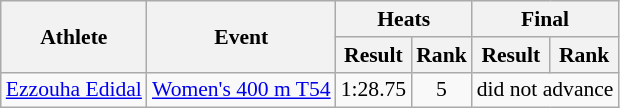<table class=wikitable style="font-size:90%">
<tr>
<th rowspan="2">Athlete</th>
<th rowspan="2">Event</th>
<th colspan="2">Heats</th>
<th colspan="2">Final</th>
</tr>
<tr>
<th>Result</th>
<th>Rank</th>
<th>Result</th>
<th>Rank</th>
</tr>
<tr>
<td><a href='#'>Ezzouha Edidal</a></td>
<td><a href='#'>Women's 400 m T54</a></td>
<td align="center">1:28.75</td>
<td align="center">5</td>
<td align="center" colspan="2">did not advance</td>
</tr>
</table>
